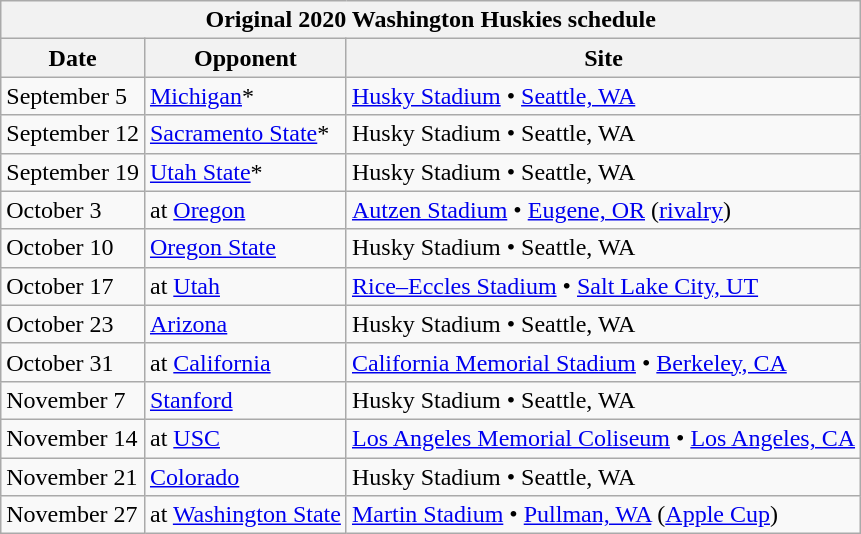<table class="wikitable collapsible autocollapse">
<tr>
<th colspan="4">Original 2020 Washington Huskies schedule</th>
</tr>
<tr valign="bottom">
<th>Date</th>
<th>Opponent</th>
<th>Site</th>
</tr>
<tr>
<td>September 5</td>
<td><a href='#'>Michigan</a>*</td>
<td><a href='#'>Husky Stadium</a> • <a href='#'>Seattle, WA</a></td>
</tr>
<tr>
<td>September 12</td>
<td><a href='#'>Sacramento State</a>*</td>
<td>Husky Stadium • Seattle, WA</td>
</tr>
<tr>
<td>September 19</td>
<td><a href='#'>Utah State</a>*</td>
<td>Husky Stadium • Seattle, WA</td>
</tr>
<tr>
<td>October 3</td>
<td>at <a href='#'>Oregon</a></td>
<td><a href='#'>Autzen Stadium</a> • <a href='#'>Eugene, OR</a> (<a href='#'>rivalry</a>)</td>
</tr>
<tr>
<td>October 10</td>
<td><a href='#'>Oregon State</a></td>
<td>Husky Stadium • Seattle, WA</td>
</tr>
<tr>
<td>October 17</td>
<td>at <a href='#'>Utah</a></td>
<td><a href='#'>Rice–Eccles Stadium</a> • <a href='#'>Salt Lake City, UT</a></td>
</tr>
<tr>
<td>October 23</td>
<td><a href='#'>Arizona</a></td>
<td>Husky Stadium • Seattle, WA</td>
</tr>
<tr>
<td>October 31</td>
<td>at <a href='#'>California</a></td>
<td><a href='#'>California Memorial Stadium</a> • <a href='#'>Berkeley, CA</a></td>
</tr>
<tr>
<td>November 7</td>
<td><a href='#'>Stanford</a></td>
<td>Husky Stadium • Seattle, WA</td>
</tr>
<tr>
<td>November 14</td>
<td>at <a href='#'>USC</a></td>
<td><a href='#'>Los Angeles Memorial Coliseum</a> • <a href='#'>Los Angeles, CA</a></td>
</tr>
<tr>
<td>November 21</td>
<td><a href='#'>Colorado</a></td>
<td>Husky Stadium • Seattle, WA</td>
</tr>
<tr>
<td>November 27</td>
<td>at <a href='#'>Washington State</a></td>
<td><a href='#'>Martin Stadium</a> • <a href='#'>Pullman, WA</a> (<a href='#'>Apple Cup</a>)</td>
</tr>
</table>
